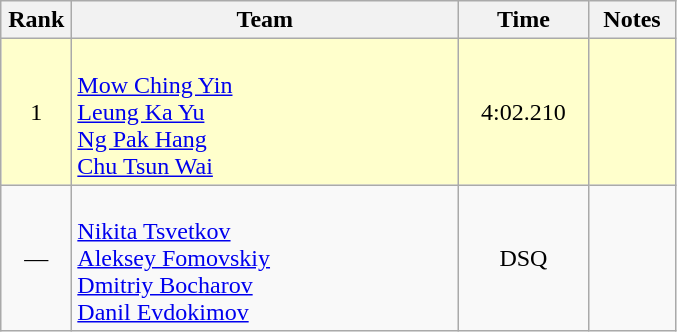<table class=wikitable style="text-align:center">
<tr>
<th width=40>Rank</th>
<th width=250>Team</th>
<th width=80>Time</th>
<th width=50>Notes</th>
</tr>
<tr bgcolor="ffffcc">
<td>1</td>
<td align=left><br><a href='#'>Mow Ching Yin</a><br><a href='#'>Leung Ka Yu</a><br><a href='#'>Ng Pak Hang</a><br><a href='#'>Chu Tsun Wai</a></td>
<td>4:02.210</td>
<td></td>
</tr>
<tr>
<td>—</td>
<td align=left><br><a href='#'>Nikita Tsvetkov</a><br><a href='#'>Aleksey Fomovskiy</a><br><a href='#'>Dmitriy Bocharov</a><br><a href='#'>Danil Evdokimov</a></td>
<td>DSQ</td>
<td></td>
</tr>
</table>
